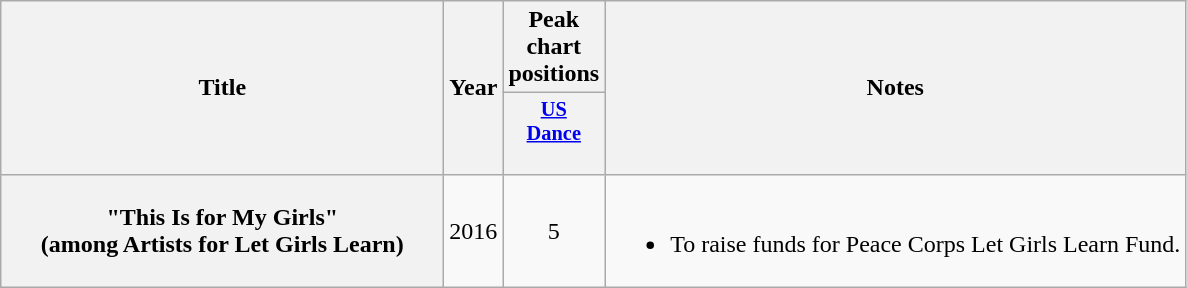<table class="wikitable plainrowheaders" style="text-align:center;">
<tr>
<th scope="col" rowspan="2" style="width:18em;">Title</th>
<th scope="col" rowspan="2">Year</th>
<th scope="col" colspan="1">Peak chart positions</th>
<th scope="col" rowspan="2">Notes</th>
</tr>
<tr>
<th scope="col" style="width:3em;font-size:85%;"><a href='#'>US<br>Dance</a><br><br></th>
</tr>
<tr>
<th scope="row">"This Is for My Girls"<br><span>(among Artists for Let Girls Learn)</span></th>
<td>2016</td>
<td>5</td>
<td style="text-align:left;"><br><ul><li>To raise funds for Peace Corps Let Girls Learn Fund.</li></ul></td>
</tr>
</table>
